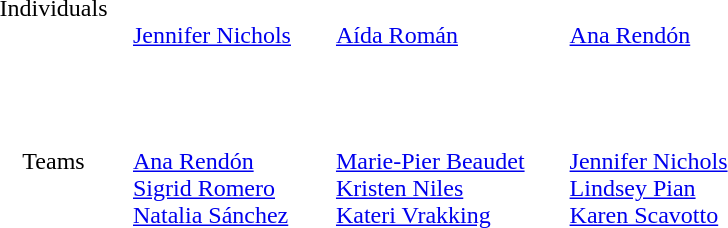<table>
<tr>
<td align=center>Individuals</td>
<td style="padding: 14px;"> <br><br><a href='#'>Jennifer Nichols</a></td>
<td style="padding: 14px;"> <br><br><a href='#'>Aída Román</a></td>
<td style="padding: 14px;"> <br><br><a href='#'>Ana Rendón</a></td>
</tr>
<tr>
<td align=center>Teams</td>
<td style="padding: 14px;"> <br><br><a href='#'>Ana Rendón</a><br><a href='#'>Sigrid Romero</a><br><a href='#'>Natalia Sánchez</a></td>
<td style="padding: 14px;"> <br><br><a href='#'>Marie-Pier Beaudet</a><br><a href='#'>Kristen Niles</a><br><a href='#'>Kateri Vrakking</a></td>
<td style="padding: 14px;"> <br><br><a href='#'>Jennifer Nichols</a><br><a href='#'>Lindsey Pian</a><br><a href='#'>Karen Scavotto</a></td>
</tr>
<tr>
</tr>
</table>
